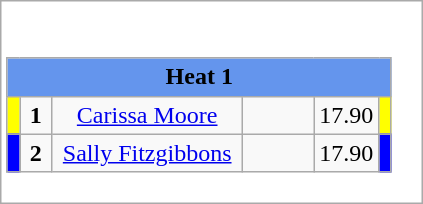<table class="wikitable" style="background:#fff;">
<tr>
<td><div><br><table class="wikitable">
<tr>
<td colspan="6"  style="text-align:center; background:#6495ed;"><strong>Heat 1</strong></td>
</tr>
<tr>
<td style="width:01px; background: #ff0;"></td>
<td style="width:14px; text-align:center;"><strong>1</strong></td>
<td style="width:120px; text-align:center;"><a href='#'>Carissa Moore</a></td>
<td style="width:40px; text-align:center;"></td>
<td style="width:20px; text-align:center;">17.90</td>
<td style="width:01px; background: #ff0;"></td>
</tr>
<tr>
<td style="width:01px; background: #00f;"></td>
<td style="width:14px; text-align:center;"><strong>2</strong></td>
<td style="width:120px; text-align:center;"><a href='#'>Sally Fitzgibbons</a></td>
<td style="width:40px; text-align:center;"></td>
<td style="width:20px; text-align:center;">17.90</td>
<td style="width:01px; background: #00f;"></td>
</tr>
</table>
</div></td>
</tr>
</table>
